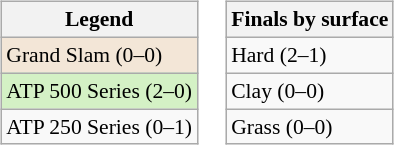<table>
<tr valign=top>
<td><br><table class=wikitable style=font-size:90%>
<tr>
<th>Legend</th>
</tr>
<tr style=background:#f3e6d7>
<td>Grand Slam (0–0)</td>
</tr>
<tr style="background:#d4f1c5">
<td>ATP 500 Series (2–0)</td>
</tr>
<tr>
<td>ATP 250 Series (0–1)</td>
</tr>
</table>
</td>
<td><br><table class=wikitable style=font-size:90%>
<tr>
<th>Finals by surface</th>
</tr>
<tr>
<td>Hard (2–1)</td>
</tr>
<tr>
<td>Clay (0–0)</td>
</tr>
<tr>
<td>Grass (0–0)</td>
</tr>
</table>
</td>
</tr>
</table>
